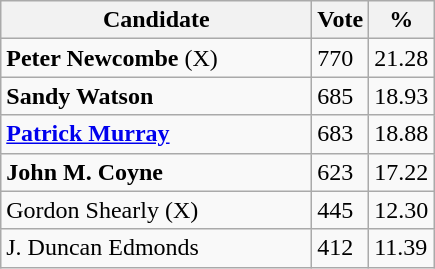<table class="wikitable">
<tr>
<th bgcolor="#DDDDFF" width="200px">Candidate</th>
<th bgcolor="#DDDDFF">Vote</th>
<th bgcolor="#DDDDFF">%</th>
</tr>
<tr>
<td><strong>Peter Newcombe</strong> (X)</td>
<td>770</td>
<td>21.28</td>
</tr>
<tr>
<td><strong>Sandy Watson</strong></td>
<td>685</td>
<td>18.93</td>
</tr>
<tr>
<td><strong><a href='#'>Patrick Murray</a></strong></td>
<td>683</td>
<td>18.88</td>
</tr>
<tr>
<td><strong>John M. Coyne</strong></td>
<td>623</td>
<td>17.22</td>
</tr>
<tr>
<td>Gordon Shearly (X)</td>
<td>445</td>
<td>12.30</td>
</tr>
<tr>
<td>J. Duncan Edmonds</td>
<td>412</td>
<td>11.39</td>
</tr>
</table>
